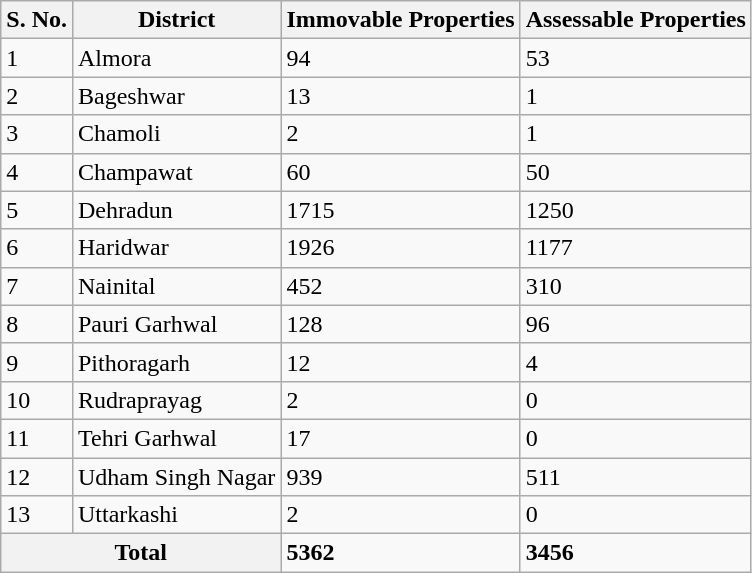<table class="wikitable" ;">
<tr>
<th>S. No.</th>
<th>District</th>
<th>Immovable Properties</th>
<th>Assessable Properties</th>
</tr>
<tr>
<td>1</td>
<td>Almora</td>
<td>94</td>
<td>53</td>
</tr>
<tr>
<td>2</td>
<td>Bageshwar</td>
<td>13</td>
<td>1</td>
</tr>
<tr>
<td>3</td>
<td>Chamoli</td>
<td>2</td>
<td>1</td>
</tr>
<tr>
<td>4</td>
<td>Champawat</td>
<td>60</td>
<td>50</td>
</tr>
<tr>
<td>5</td>
<td>Dehradun</td>
<td>1715</td>
<td>1250</td>
</tr>
<tr>
<td>6</td>
<td>Haridwar</td>
<td>1926</td>
<td>1177</td>
</tr>
<tr>
<td>7</td>
<td>Nainital</td>
<td>452</td>
<td>310</td>
</tr>
<tr>
<td>8</td>
<td>Pauri Garhwal</td>
<td>128</td>
<td>96</td>
</tr>
<tr>
<td>9</td>
<td>Pithoragarh</td>
<td>12</td>
<td>4</td>
</tr>
<tr>
<td>10</td>
<td>Rudraprayag</td>
<td>2</td>
<td>0</td>
</tr>
<tr>
<td>11</td>
<td>Tehri Garhwal</td>
<td>17</td>
<td>0</td>
</tr>
<tr>
<td>12</td>
<td>Udham Singh Nagar</td>
<td>939</td>
<td>511</td>
</tr>
<tr>
<td>13</td>
<td>Uttarkashi</td>
<td>2</td>
<td>0</td>
</tr>
<tr>
<th colspan="2">Total</th>
<td><strong>5362</strong></td>
<td><strong>3456</strong></td>
</tr>
</table>
